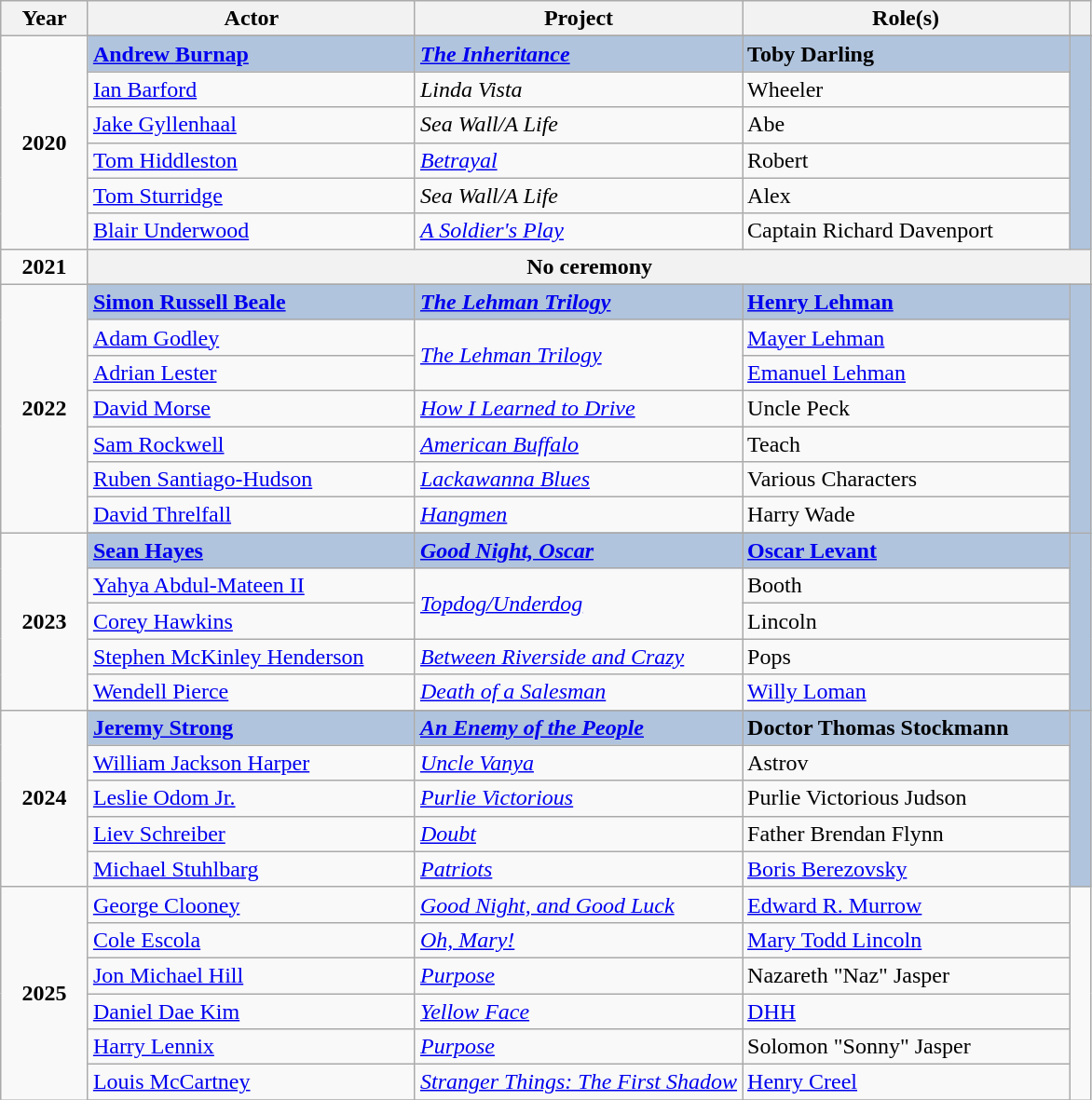<table class="wikitable sortable">
<tr>
<th scope="col" style="width:8%;">Year</th>
<th scope="col" style="width:30%;">Actor</th>
<th scope="col" style="width:30%;">Project</th>
<th scope="col" style="width:30%;">Role(s)</th>
<th scope="col" style="width:2%;" class="unsortable"></th>
</tr>
<tr>
<td rowspan="7" align="center"><strong>2020</strong> <br> </td>
</tr>
<tr style="background:#B0C4DE">
<td><strong><a href='#'>Andrew Burnap</a></strong></td>
<td><strong><em><a href='#'>The Inheritance</a></em></strong></td>
<td><strong>Toby Darling</strong></td>
<td rowspan="6" align="center"></td>
</tr>
<tr>
<td><a href='#'>Ian Barford</a></td>
<td><em>Linda Vista</em></td>
<td>Wheeler</td>
</tr>
<tr>
<td><a href='#'>Jake Gyllenhaal</a></td>
<td><em>Sea Wall/A Life</em></td>
<td>Abe</td>
</tr>
<tr>
<td><a href='#'>Tom Hiddleston</a></td>
<td><em><a href='#'>Betrayal</a></em></td>
<td>Robert</td>
</tr>
<tr>
<td><a href='#'>Tom Sturridge</a></td>
<td><em>Sea Wall/A Life</em></td>
<td>Alex</td>
</tr>
<tr>
<td><a href='#'>Blair Underwood</a></td>
<td><em><a href='#'>A Soldier's Play</a></em></td>
<td>Captain Richard Davenport</td>
</tr>
<tr>
<td align="center"><strong>2021</strong></td>
<th colspan="4">No ceremony</th>
</tr>
<tr>
<td rowspan="8" align="center"><strong>2022</strong> <br> </td>
</tr>
<tr style="background:#B0C4DE">
<td><strong><a href='#'>Simon Russell Beale</a></strong></td>
<td><strong><em><a href='#'>The Lehman Trilogy</a></em></strong></td>
<td><strong><a href='#'>Henry Lehman</a></strong></td>
<td rowspan="8" align="center"></td>
</tr>
<tr>
<td><a href='#'>Adam Godley</a></td>
<td rowspan="2"><em><a href='#'>The Lehman Trilogy</a></em></td>
<td><a href='#'>Mayer Lehman</a></td>
</tr>
<tr>
<td><a href='#'>Adrian Lester</a></td>
<td><a href='#'>Emanuel Lehman</a></td>
</tr>
<tr>
<td><a href='#'>David Morse</a></td>
<td><em><a href='#'>How I Learned to Drive</a></em></td>
<td>Uncle Peck</td>
</tr>
<tr>
<td><a href='#'>Sam Rockwell</a></td>
<td><em><a href='#'>American Buffalo</a></em></td>
<td>Teach</td>
</tr>
<tr>
<td><a href='#'>Ruben Santiago-Hudson</a></td>
<td><em><a href='#'>Lackawanna Blues</a></em></td>
<td>Various Characters</td>
</tr>
<tr>
<td><a href='#'>David Threlfall</a></td>
<td><em><a href='#'>Hangmen</a></em></td>
<td>Harry Wade</td>
</tr>
<tr>
<td rowspan="6" align="center"><strong>2023</strong> <br> </td>
</tr>
<tr style="background:#B0C4DE">
<td><strong><a href='#'>Sean Hayes</a></strong></td>
<td><strong><em><a href='#'>Good Night, Oscar</a></em></strong></td>
<td><strong><a href='#'>Oscar Levant</a></strong></td>
<td rowspan="6" align="center"></td>
</tr>
<tr>
<td><a href='#'>Yahya Abdul-Mateen II</a></td>
<td rowspan="2"><em><a href='#'>Topdog/Underdog</a></em></td>
<td>Booth</td>
</tr>
<tr>
<td><a href='#'>Corey Hawkins</a></td>
<td>Lincoln</td>
</tr>
<tr>
<td><a href='#'>Stephen McKinley Henderson</a></td>
<td><em><a href='#'>Between Riverside and Crazy</a></em></td>
<td>Pops</td>
</tr>
<tr>
<td><a href='#'>Wendell Pierce</a></td>
<td><em><a href='#'>Death of a Salesman</a></em></td>
<td><a href='#'>Willy Loman</a></td>
</tr>
<tr>
<td rowspan="6" align="center"><strong>2024</strong> <br> </td>
</tr>
<tr style="background:#B0C4DE">
<td><strong><a href='#'>Jeremy Strong</a></strong></td>
<td><strong><em><a href='#'>An Enemy of the People</a></em></strong></td>
<td><strong>Doctor Thomas Stockmann</strong></td>
<td rowspan="5" align="center"></td>
</tr>
<tr>
<td><a href='#'>William Jackson Harper</a></td>
<td><em><a href='#'>Uncle Vanya</a></em></td>
<td>Astrov</td>
</tr>
<tr>
<td><a href='#'>Leslie Odom Jr.</a></td>
<td><em><a href='#'>Purlie Victorious</a></em></td>
<td>Purlie Victorious Judson</td>
</tr>
<tr>
<td><a href='#'>Liev Schreiber</a></td>
<td><em><a href='#'>Doubt</a></em></td>
<td>Father Brendan Flynn</td>
</tr>
<tr>
<td><a href='#'>Michael Stuhlbarg</a></td>
<td><em><a href='#'>Patriots</a></em></td>
<td><a href='#'>Boris Berezovsky</a></td>
</tr>
<tr>
<td rowspan="7" align="center"><strong>2025</strong> <br> </td>
<td><a href='#'>George Clooney</a></td>
<td><em><a href='#'>Good Night, and Good Luck</a></em></td>
<td><a href='#'>Edward R. Murrow</a></td>
<td rowspan="7" align="center"></td>
</tr>
<tr>
<td><a href='#'>Cole Escola</a></td>
<td><em><a href='#'>Oh, Mary!</a></em></td>
<td><a href='#'>Mary Todd Lincoln</a></td>
</tr>
<tr>
<td><a href='#'>Jon Michael Hill</a></td>
<td><em><a href='#'>Purpose</a></em></td>
<td>Nazareth "Naz" Jasper</td>
</tr>
<tr>
<td><a href='#'>Daniel Dae Kim</a></td>
<td><em><a href='#'>Yellow Face</a></em></td>
<td><a href='#'>DHH</a></td>
</tr>
<tr>
<td><a href='#'>Harry Lennix</a></td>
<td><em><a href='#'>Purpose</a></em></td>
<td>Solomon "Sonny" Jasper</td>
</tr>
<tr>
<td><a href='#'>Louis McCartney</a></td>
<td><em><a href='#'>Stranger Things: The First Shadow</a></em></td>
<td><a href='#'>Henry Creel</a></td>
</tr>
<tr>
</tr>
</table>
